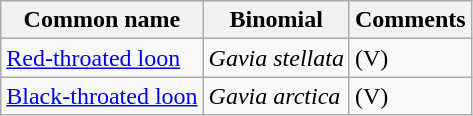<table class="wikitable">
<tr>
<th>Common name</th>
<th>Binomial</th>
<th>Comments</th>
</tr>
<tr>
<td><a href='#'>Red-throated loon</a></td>
<td><em>Gavia stellata</em></td>
<td>(V)</td>
</tr>
<tr>
<td><a href='#'>Black-throated loon</a></td>
<td><em>Gavia arctica</em></td>
<td>(V)</td>
</tr>
</table>
